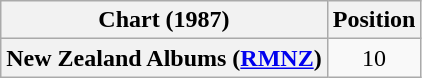<table class="wikitable plainrowheaders" style="text-align:center">
<tr>
<th scope="col">Chart (1987)</th>
<th scope="col">Position</th>
</tr>
<tr>
<th scope="row">New Zealand Albums (<a href='#'>RMNZ</a>)</th>
<td>10</td>
</tr>
</table>
